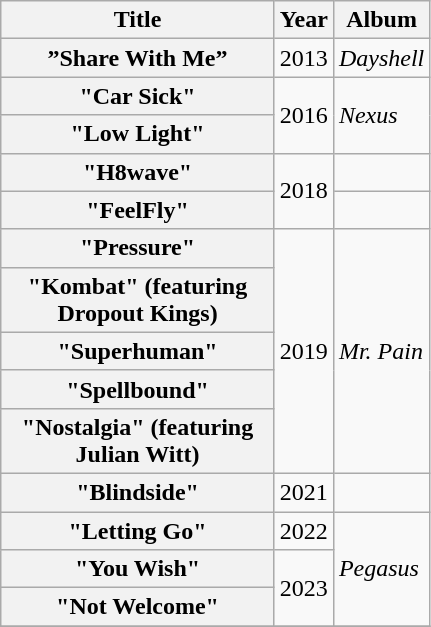<table class="wikitable plainrowheaders">
<tr>
<th style="width:175px;">Title</th>
<th>Year</th>
<th>Album</th>
</tr>
<tr>
<th scope="row">”Share With Me”</th>
<td>2013</td>
<td><em>Dayshell</em></td>
</tr>
<tr>
<th scope="row">"Car Sick"</th>
<td rowspan="2">2016</td>
<td rowspan="2"><em>Nexus</em></td>
</tr>
<tr>
<th scope="row">"Low Light"</th>
</tr>
<tr>
<th scope="row">"H8wave"</th>
<td rowspan="2">2018</td>
<td></td>
</tr>
<tr>
<th scope="row">"FeelFly"</th>
<td></td>
</tr>
<tr>
<th scope="row">"Pressure"</th>
<td rowspan="5">2019</td>
<td rowspan="5"><em>Mr. Pain</em></td>
</tr>
<tr>
<th scope="row">"Kombat" (featuring Dropout Kings)</th>
</tr>
<tr>
<th scope="row">"Superhuman"</th>
</tr>
<tr>
<th scope="row">"Spellbound"</th>
</tr>
<tr>
<th scope="row">"Nostalgia" (featuring Julian Witt)</th>
</tr>
<tr>
<th scope="row">"Blindside"</th>
<td>2021</td>
<td></td>
</tr>
<tr>
<th scope="row">"Letting Go"</th>
<td rowspan="1">2022</td>
<td rowspan="3"><em>Pegasus</em></td>
</tr>
<tr>
<th scope="row">"You Wish"</th>
<td rowspan="2">2023</td>
</tr>
<tr>
<th scope="row">"Not Welcome"</th>
</tr>
<tr>
</tr>
</table>
